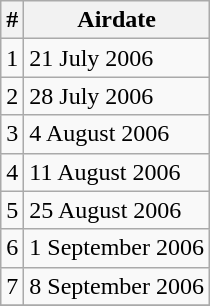<table class="wikitable sortable">
<tr>
<th>#</th>
<th>Airdate</th>
</tr>
<tr>
<td>1</td>
<td>21 July 2006</td>
</tr>
<tr>
<td>2</td>
<td>28 July 2006</td>
</tr>
<tr>
<td>3</td>
<td>4 August 2006</td>
</tr>
<tr>
<td>4</td>
<td>11 August 2006</td>
</tr>
<tr>
<td>5</td>
<td>25 August 2006</td>
</tr>
<tr>
<td>6</td>
<td>1 September 2006</td>
</tr>
<tr>
<td>7</td>
<td>8 September 2006</td>
</tr>
<tr>
</tr>
</table>
